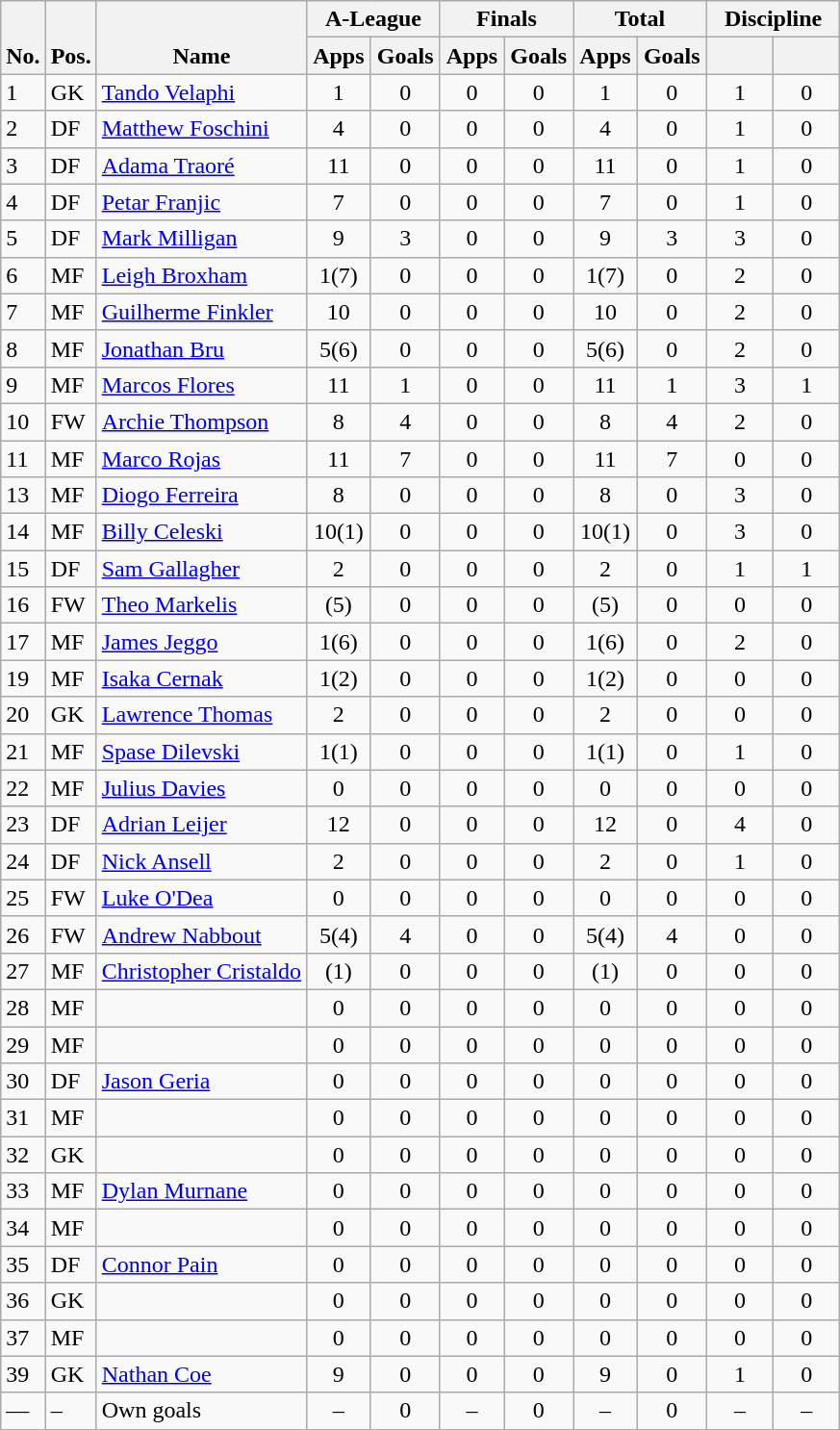<table class="wikitable" style="text-align:center">
<tr>
<th rowspan="2" valign="bottom">No.</th>
<th rowspan="2" valign="bottom">Pos.</th>
<th rowspan="2" valign="bottom">Name</th>
<th colspan="2" width="85">A-League</th>
<th colspan="2" width="85">Finals</th>
<th colspan="2" width="85">Total</th>
<th colspan="2" width="85">Discipline</th>
</tr>
<tr>
<th>Apps</th>
<th>Goals</th>
<th>Apps</th>
<th>Goals</th>
<th>Apps</th>
<th>Goals</th>
<th></th>
<th></th>
</tr>
<tr>
<td align="left">1</td>
<td align="left">GK</td>
<td align="left"> <a href='#'>Tando Velaphi</a></td>
<td>1</td>
<td>0</td>
<td>0</td>
<td>0</td>
<td>1</td>
<td>0</td>
<td>1</td>
<td>0</td>
</tr>
<tr>
<td align="left">2</td>
<td align="left">DF</td>
<td align="left"> <a href='#'>Matthew Foschini</a></td>
<td>4</td>
<td>0</td>
<td>0</td>
<td>0</td>
<td>4</td>
<td>0</td>
<td>1</td>
<td>0</td>
</tr>
<tr>
<td align="left">3</td>
<td align="left">DF</td>
<td align="left"> <a href='#'>Adama Traoré</a></td>
<td>11</td>
<td>0</td>
<td>0</td>
<td>0</td>
<td>11</td>
<td>0</td>
<td>1</td>
<td>0</td>
</tr>
<tr>
<td align="left">4</td>
<td align="left">DF</td>
<td align="left"> <a href='#'>Petar Franjic</a></td>
<td>7</td>
<td>0</td>
<td>0</td>
<td>0</td>
<td>7</td>
<td>0</td>
<td>1</td>
<td>0</td>
</tr>
<tr>
<td align="left">5</td>
<td align="left">DF</td>
<td align="left"> <a href='#'>Mark Milligan</a></td>
<td>9</td>
<td>3</td>
<td>0</td>
<td>0</td>
<td>9</td>
<td>3</td>
<td>3</td>
<td>0</td>
</tr>
<tr>
<td align="left">6</td>
<td align="left">MF</td>
<td align="left"> <a href='#'>Leigh Broxham</a></td>
<td>1(7)</td>
<td>0</td>
<td>0</td>
<td>0</td>
<td>1(7)</td>
<td>0</td>
<td>2</td>
<td>0</td>
</tr>
<tr>
<td align="left">7</td>
<td align="left">MF</td>
<td align="left"> <a href='#'>Guilherme Finkler</a></td>
<td>10</td>
<td>0</td>
<td>0</td>
<td>0</td>
<td>10</td>
<td>0</td>
<td>2</td>
<td>0</td>
</tr>
<tr>
<td align="left">8</td>
<td align="left">MF</td>
<td align="left"> <a href='#'>Jonathan Bru</a></td>
<td>5(6)</td>
<td>0</td>
<td>0</td>
<td>0</td>
<td>5(6)</td>
<td>0</td>
<td>2</td>
<td>0</td>
</tr>
<tr>
<td align="left">9</td>
<td align="left">MF</td>
<td align="left"> <a href='#'>Marcos Flores</a></td>
<td>11</td>
<td>1</td>
<td>0</td>
<td>0</td>
<td>11</td>
<td>1</td>
<td>3</td>
<td>1</td>
</tr>
<tr>
<td align="left">10</td>
<td align="left">FW</td>
<td align="left"> <a href='#'>Archie Thompson</a></td>
<td>8</td>
<td>4</td>
<td>0</td>
<td>0</td>
<td>8</td>
<td>4</td>
<td>2</td>
<td>0</td>
</tr>
<tr>
<td align="left">11</td>
<td align="left">MF</td>
<td align="left"> <a href='#'>Marco Rojas</a></td>
<td>11</td>
<td>7</td>
<td>0</td>
<td>0</td>
<td>11</td>
<td>7</td>
<td>0</td>
<td>0</td>
</tr>
<tr>
<td align="left">13</td>
<td align="left">MF</td>
<td align="left"> <a href='#'>Diogo Ferreira</a></td>
<td>8</td>
<td>0</td>
<td>0</td>
<td>0</td>
<td>8</td>
<td>0</td>
<td>3</td>
<td>0</td>
</tr>
<tr>
<td align="left">14</td>
<td align="left">MF</td>
<td align="left"> <a href='#'>Billy Celeski</a></td>
<td>10(1)</td>
<td>0</td>
<td>0</td>
<td>0</td>
<td>10(1)</td>
<td>0</td>
<td>3</td>
<td>0</td>
</tr>
<tr>
<td align="left">15</td>
<td align="left">DF</td>
<td align="left"> <a href='#'>Sam Gallagher</a></td>
<td>2</td>
<td>0</td>
<td>0</td>
<td>0</td>
<td>2</td>
<td>0</td>
<td>1</td>
<td>1</td>
</tr>
<tr>
<td align="left">16</td>
<td align="left">FW</td>
<td align="left"> <a href='#'>Theo Markelis</a></td>
<td>(5)</td>
<td>0</td>
<td>0</td>
<td>0</td>
<td>(5)</td>
<td>0</td>
<td>0</td>
<td>0</td>
</tr>
<tr>
<td align="left">17</td>
<td align="left">MF</td>
<td align="left"> <a href='#'>James Jeggo</a></td>
<td>1(6)</td>
<td>0</td>
<td>0</td>
<td>0</td>
<td>1(6)</td>
<td>0</td>
<td>2</td>
<td>0</td>
</tr>
<tr>
<td align="left">19</td>
<td align="left">MF</td>
<td align="left"> <a href='#'>Isaka Cernak</a></td>
<td>1(2)</td>
<td>0</td>
<td>0</td>
<td>0</td>
<td>1(2)</td>
<td>0</td>
<td>0</td>
<td>0</td>
</tr>
<tr>
<td align="left">20</td>
<td align="left">GK</td>
<td align="left"> <a href='#'>Lawrence Thomas</a></td>
<td>2</td>
<td>0</td>
<td>0</td>
<td>0</td>
<td>2</td>
<td>0</td>
<td>0</td>
<td>0</td>
</tr>
<tr>
<td align="left">21</td>
<td align="left">MF</td>
<td align="left"> <a href='#'>Spase Dilevski</a></td>
<td>1(1)</td>
<td>0</td>
<td>0</td>
<td>0</td>
<td>1(1)</td>
<td>0</td>
<td>1</td>
<td>0</td>
</tr>
<tr>
<td align="left">22</td>
<td align="left">MF</td>
<td align="left"> <a href='#'>Julius Davies</a></td>
<td>0</td>
<td>0</td>
<td>0</td>
<td>0</td>
<td>0</td>
<td>0</td>
<td>0</td>
<td>0</td>
</tr>
<tr>
<td align="left">23</td>
<td align="left">DF</td>
<td align="left"> <a href='#'>Adrian Leijer</a></td>
<td>12</td>
<td>0</td>
<td>0</td>
<td>0</td>
<td>12</td>
<td>0</td>
<td>4</td>
<td>0</td>
</tr>
<tr>
<td align="left">24</td>
<td align="left">DF</td>
<td align="left"> <a href='#'>Nick Ansell</a></td>
<td>2</td>
<td>0</td>
<td>0</td>
<td>0</td>
<td>2</td>
<td>0</td>
<td>1</td>
<td>0</td>
</tr>
<tr>
<td align="left">25</td>
<td align="left">FW</td>
<td align="left"> <a href='#'>Luke O'Dea</a></td>
<td>0</td>
<td>0</td>
<td>0</td>
<td>0</td>
<td>0</td>
<td>0</td>
<td>0</td>
<td>0</td>
</tr>
<tr>
<td align="left">26</td>
<td align="left">FW</td>
<td align="left"> <a href='#'>Andrew Nabbout</a></td>
<td>5(4)</td>
<td>4</td>
<td>0</td>
<td>0</td>
<td>5(4)</td>
<td>4</td>
<td>0</td>
<td>0</td>
</tr>
<tr>
<td align="left">27</td>
<td align="left">MF</td>
<td align="left"> <a href='#'>Christopher Cristaldo</a></td>
<td>(1)</td>
<td>0</td>
<td>0</td>
<td>0</td>
<td>(1)</td>
<td>0</td>
<td>0</td>
<td>0</td>
</tr>
<tr>
<td align="left">28</td>
<td align="left">MF</td>
<td align="left"> </td>
<td>0</td>
<td>0</td>
<td>0</td>
<td>0</td>
<td>0</td>
<td>0</td>
<td>0</td>
<td>0</td>
</tr>
<tr>
<td align="left">29</td>
<td align="left">MF</td>
<td align="left"> </td>
<td>0</td>
<td>0</td>
<td>0</td>
<td>0</td>
<td>0</td>
<td>0</td>
<td>0</td>
<td>0</td>
</tr>
<tr>
<td align="left">30</td>
<td align="left">DF</td>
<td align="left"> <a href='#'>Jason Geria</a></td>
<td>0</td>
<td>0</td>
<td>0</td>
<td>0</td>
<td>0</td>
<td>0</td>
<td>0</td>
<td>0</td>
</tr>
<tr>
<td align="left">31</td>
<td align="left">MF</td>
<td align="left"> </td>
<td>0</td>
<td>0</td>
<td>0</td>
<td>0</td>
<td>0</td>
<td>0</td>
<td>0</td>
<td>0</td>
</tr>
<tr>
<td align="left">32</td>
<td align="left">GK</td>
<td align="left"> </td>
<td>0</td>
<td>0</td>
<td>0</td>
<td>0</td>
<td>0</td>
<td>0</td>
<td>0</td>
<td>0</td>
</tr>
<tr>
<td align="left">33</td>
<td align="left">MF</td>
<td align="left"> <a href='#'>Dylan Murnane</a></td>
<td>0</td>
<td>0</td>
<td>0</td>
<td>0</td>
<td>0</td>
<td>0</td>
<td>0</td>
<td>0</td>
</tr>
<tr>
<td align="left">34</td>
<td align="left">MF</td>
<td align="left"> </td>
<td>0</td>
<td>0</td>
<td>0</td>
<td>0</td>
<td>0</td>
<td>0</td>
<td>0</td>
<td>0</td>
</tr>
<tr>
<td align="left">35</td>
<td align="left">DF</td>
<td align="left"> <a href='#'>Connor Pain</a></td>
<td>0</td>
<td>0</td>
<td>0</td>
<td>0</td>
<td>0</td>
<td>0</td>
<td>0</td>
<td>0</td>
</tr>
<tr>
<td align="left">36</td>
<td align="left">GK</td>
<td align="left"> </td>
<td>0</td>
<td>0</td>
<td>0</td>
<td>0</td>
<td>0</td>
<td>0</td>
<td>0</td>
<td>0</td>
</tr>
<tr>
<td align="left">37</td>
<td align="left">MF</td>
<td align="left"> </td>
<td>0</td>
<td>0</td>
<td>0</td>
<td>0</td>
<td>0</td>
<td>0</td>
<td>0</td>
<td>0</td>
</tr>
<tr>
<td align="left">39</td>
<td align="left">GK</td>
<td align="left"> <a href='#'>Nathan Coe</a></td>
<td>9</td>
<td>0</td>
<td>0</td>
<td>0</td>
<td>9</td>
<td>0</td>
<td>1</td>
<td>0</td>
</tr>
<tr>
<td align="left">—</td>
<td align="left">–</td>
<td align="left">Own goals</td>
<td>–</td>
<td>0</td>
<td>–</td>
<td>0</td>
<td>–</td>
<td>0</td>
<td>–</td>
<td>–</td>
</tr>
</table>
